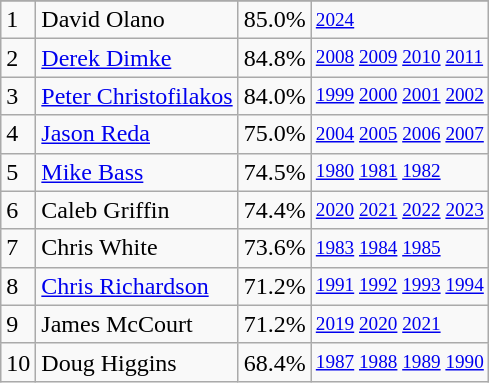<table class="wikitable">
<tr>
</tr>
<tr>
<td>1</td>
<td>David Olano</td>
<td><abbr>85.0%</abbr></td>
<td style="font-size:80%;"><a href='#'>2024</a></td>
</tr>
<tr>
<td>2</td>
<td><a href='#'>Derek Dimke</a></td>
<td><abbr>84.8%</abbr></td>
<td style="font-size:80%;"><a href='#'>2008</a> <a href='#'>2009</a> <a href='#'>2010</a> <a href='#'>2011</a></td>
</tr>
<tr>
<td>3</td>
<td><a href='#'>Peter Christofilakos</a></td>
<td><abbr>84.0%</abbr></td>
<td style="font-size:80%;"><a href='#'>1999</a> <a href='#'>2000</a> <a href='#'>2001</a> <a href='#'>2002</a></td>
</tr>
<tr>
<td>4</td>
<td><a href='#'>Jason Reda</a></td>
<td><abbr>75.0%</abbr></td>
<td style="font-size:80%;"><a href='#'>2004</a> <a href='#'>2005</a> <a href='#'>2006</a> <a href='#'>2007</a></td>
</tr>
<tr>
<td>5</td>
<td><a href='#'>Mike Bass</a></td>
<td><abbr>74.5%</abbr></td>
<td style="font-size:80%;"><a href='#'>1980</a> <a href='#'>1981</a> <a href='#'>1982</a></td>
</tr>
<tr>
<td>6</td>
<td>Caleb Griffin</td>
<td><abbr>74.4%</abbr></td>
<td style="font-size:80%;"><a href='#'>2020</a> <a href='#'>2021</a> <a href='#'>2022</a> <a href='#'>2023</a></td>
</tr>
<tr>
<td>7</td>
<td>Chris White</td>
<td><abbr>73.6%</abbr></td>
<td style="font-size:80%;"><a href='#'>1983</a> <a href='#'>1984</a> <a href='#'>1985</a></td>
</tr>
<tr>
<td>8</td>
<td><a href='#'>Chris Richardson</a></td>
<td><abbr>71.2%</abbr></td>
<td style="font-size:80%;"><a href='#'>1991</a> <a href='#'>1992</a> <a href='#'>1993</a> <a href='#'>1994</a></td>
</tr>
<tr>
<td>9</td>
<td>James McCourt</td>
<td><abbr>71.2%</abbr></td>
<td style="font-size:80%;"><a href='#'>2019</a> <a href='#'>2020</a> <a href='#'>2021</a></td>
</tr>
<tr>
<td>10</td>
<td>Doug Higgins</td>
<td><abbr>68.4%</abbr></td>
<td style="font-size:80%;"><a href='#'>1987</a> <a href='#'>1988</a> <a href='#'>1989</a> <a href='#'>1990</a><br></td>
</tr>
</table>
